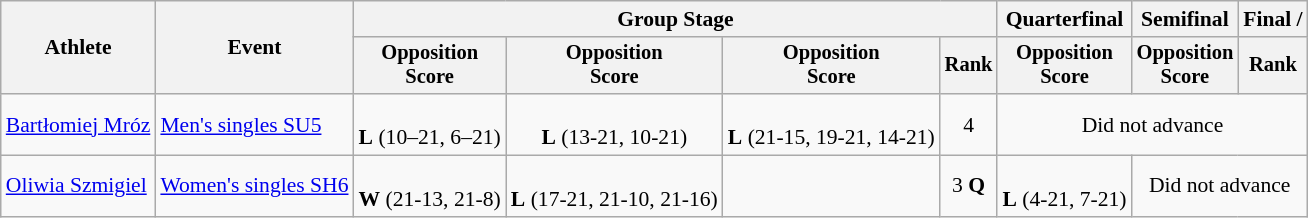<table class="wikitable" style="font-size:90%; text-align:center">
<tr>
<th rowspan=2>Athlete</th>
<th rowspan=2>Event</th>
<th colspan=4>Group Stage</th>
<th>Quarterfinal</th>
<th>Semifinal</th>
<th colspan=2>Final / </th>
</tr>
<tr style="font-size:95%">
<th>Opposition<br>Score</th>
<th>Opposition<br>Score</th>
<th>Opposition<br>Score</th>
<th>Rank</th>
<th>Opposition<br>Score</th>
<th>Opposition<br>Score</th>
<th>Rank</th>
</tr>
<tr>
<td align=left><a href='#'>Bartłomiej Mróz</a></td>
<td align=left><a href='#'>Men's singles SU5</a></td>
<td><br><strong>L</strong> (10–21, 6–21)</td>
<td><br><strong>L</strong> (13-21, 10-21)</td>
<td><br><strong>L</strong> (21-15, 19-21, 14-21)</td>
<td>4</td>
<td colspan=4>Did not advance</td>
</tr>
<tr>
<td align=left><a href='#'>Oliwia Szmigiel</a></td>
<td align=left><a href='#'>Women's singles SH6</a></td>
<td><br><strong>W</strong> (21-13, 21-8)</td>
<td><br><strong>L</strong> (17-21, 21-10, 21-16)</td>
<td></td>
<td>3 <strong>Q</strong></td>
<td><br><strong>L</strong> (4-21, 7-21)</td>
<td colspan=3>Did not advance</td>
</tr>
</table>
